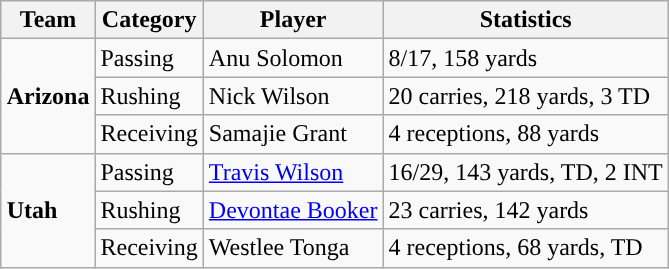<table class="wikitable" style="float: right;">
<tr>
<th>Team</th>
<th>Category</th>
<th>Player</th>
<th>Statistics</th>
</tr>
<tr>
<td rowspan=3><strong>Arizona</strong></td>
<td>Passing</td>
<td>Anu Solomon</td>
<td>8/17, 158 yards</td>
</tr>
<tr>
<td>Rushing</td>
<td>Nick Wilson</td>
<td>20 carries, 218 yards, 3 TD</td>
</tr>
<tr>
<td>Receiving</td>
<td>Samajie Grant</td>
<td>4 receptions, 88 yards</td>
</tr>
<tr>
<td rowspan=3><strong>Utah</strong></td>
<td>Passing</td>
<td><a href='#'>Travis Wilson</a></td>
<td>16/29, 143 yards, TD, 2 INT</td>
</tr>
<tr>
<td>Rushing</td>
<td><a href='#'>Devontae Booker</a></td>
<td>23 carries, 142 yards</td>
</tr>
<tr>
<td>Receiving</td>
<td>Westlee Tonga</td>
<td>4 receptions, 68 yards, TD</td>
</tr>
</table>
